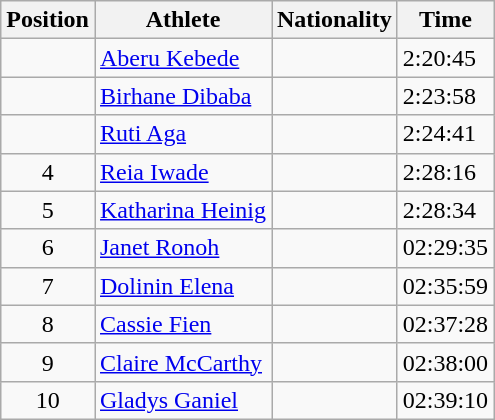<table class="wikitable sortable">
<tr>
<th>Position</th>
<th>Athlete</th>
<th>Nationality</th>
<th>Time</th>
</tr>
<tr>
<td align=center></td>
<td><a href='#'>Aberu Kebede</a></td>
<td></td>
<td>2:20:45</td>
</tr>
<tr>
<td align=center></td>
<td><a href='#'>Birhane Dibaba</a></td>
<td></td>
<td>2:23:58</td>
</tr>
<tr>
<td align=center></td>
<td><a href='#'>Ruti Aga</a></td>
<td></td>
<td>2:24:41</td>
</tr>
<tr>
<td align=center>4</td>
<td><a href='#'>Reia Iwade</a></td>
<td></td>
<td>2:28:16</td>
</tr>
<tr>
<td align=center>5</td>
<td><a href='#'>Katharina Heinig</a></td>
<td></td>
<td>2:28:34</td>
</tr>
<tr>
<td align=center>6</td>
<td><a href='#'>Janet Ronoh</a></td>
<td></td>
<td>02:29:35</td>
</tr>
<tr>
<td align=center>7</td>
<td><a href='#'>Dolinin Elena</a></td>
<td></td>
<td>02:35:59</td>
</tr>
<tr>
<td align=center>8</td>
<td><a href='#'>Cassie Fien</a></td>
<td></td>
<td>02:37:28</td>
</tr>
<tr>
<td align=center>9</td>
<td><a href='#'>Claire McCarthy</a></td>
<td></td>
<td>02:38:00</td>
</tr>
<tr>
<td align=center>10</td>
<td><a href='#'>Gladys Ganiel</a></td>
<td></td>
<td>02:39:10</td>
</tr>
</table>
